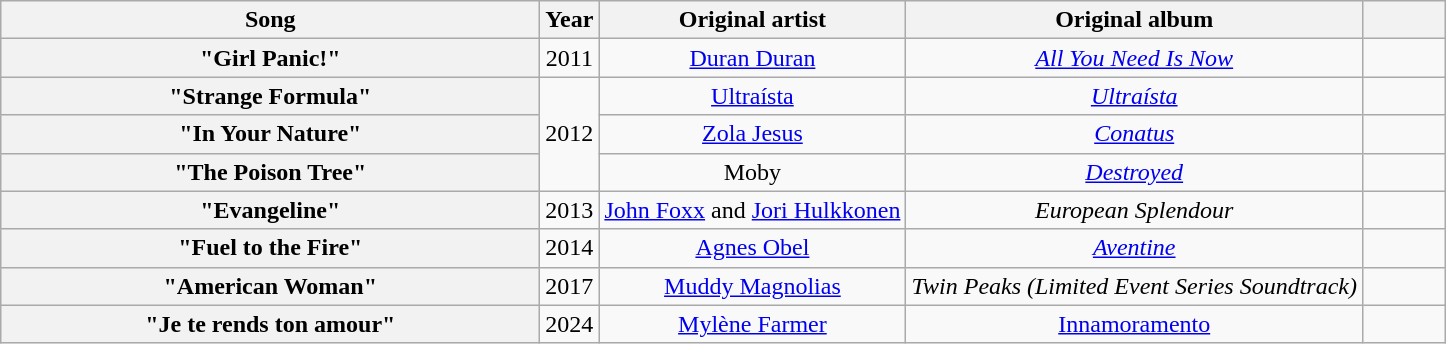<table class="wikitable plainrowheaders" style="text-align:center">
<tr>
<th scope="col" style="width:22em">Song</th>
<th scope="col">Year</th>
<th scope="col">Original artist</th>
<th scope="col">Original album</th>
<th scope="col" style="width:3em"></th>
</tr>
<tr>
<th scope="row">"Girl Panic!" </th>
<td>2011</td>
<td><a href='#'>Duran Duran</a></td>
<td><em><a href='#'>All You Need Is Now</a></em></td>
<td></td>
</tr>
<tr>
<th scope="row">"Strange Formula" </th>
<td rowspan="3">2012</td>
<td><a href='#'>Ultraísta</a></td>
<td><em><a href='#'>Ultraísta</a></em></td>
<td></td>
</tr>
<tr>
<th scope="row">"In Your Nature" </th>
<td><a href='#'>Zola Jesus</a></td>
<td><em><a href='#'>Conatus</a></em></td>
<td></td>
</tr>
<tr>
<th scope="row">"The Poison Tree" </th>
<td>Moby</td>
<td><em><a href='#'>Destroyed</a></em></td>
<td></td>
</tr>
<tr>
<th scope="row">"Evangeline" </th>
<td>2013</td>
<td><a href='#'>John Foxx</a> and <a href='#'>Jori Hulkkonen</a></td>
<td><em>European Splendour</em></td>
<td></td>
</tr>
<tr>
<th scope="row">"Fuel to the Fire" </th>
<td>2014</td>
<td><a href='#'>Agnes Obel</a></td>
<td><em><a href='#'>Aventine</a></em></td>
<td></td>
</tr>
<tr>
<th scope="row">"American Woman" </th>
<td>2017</td>
<td><a href='#'>Muddy Magnolias</a></td>
<td><em>Twin Peaks (Limited Event Series Soundtrack)</td>
<td></td>
</tr>
<tr>
<th scope="row">"Je te rends ton amour" </th>
<td>2024</td>
<td><a href='#'>Mylène Farmer</a></td>
<td></em><a href='#'>Innamoramento</a><em></td>
<td></td>
</tr>
</table>
